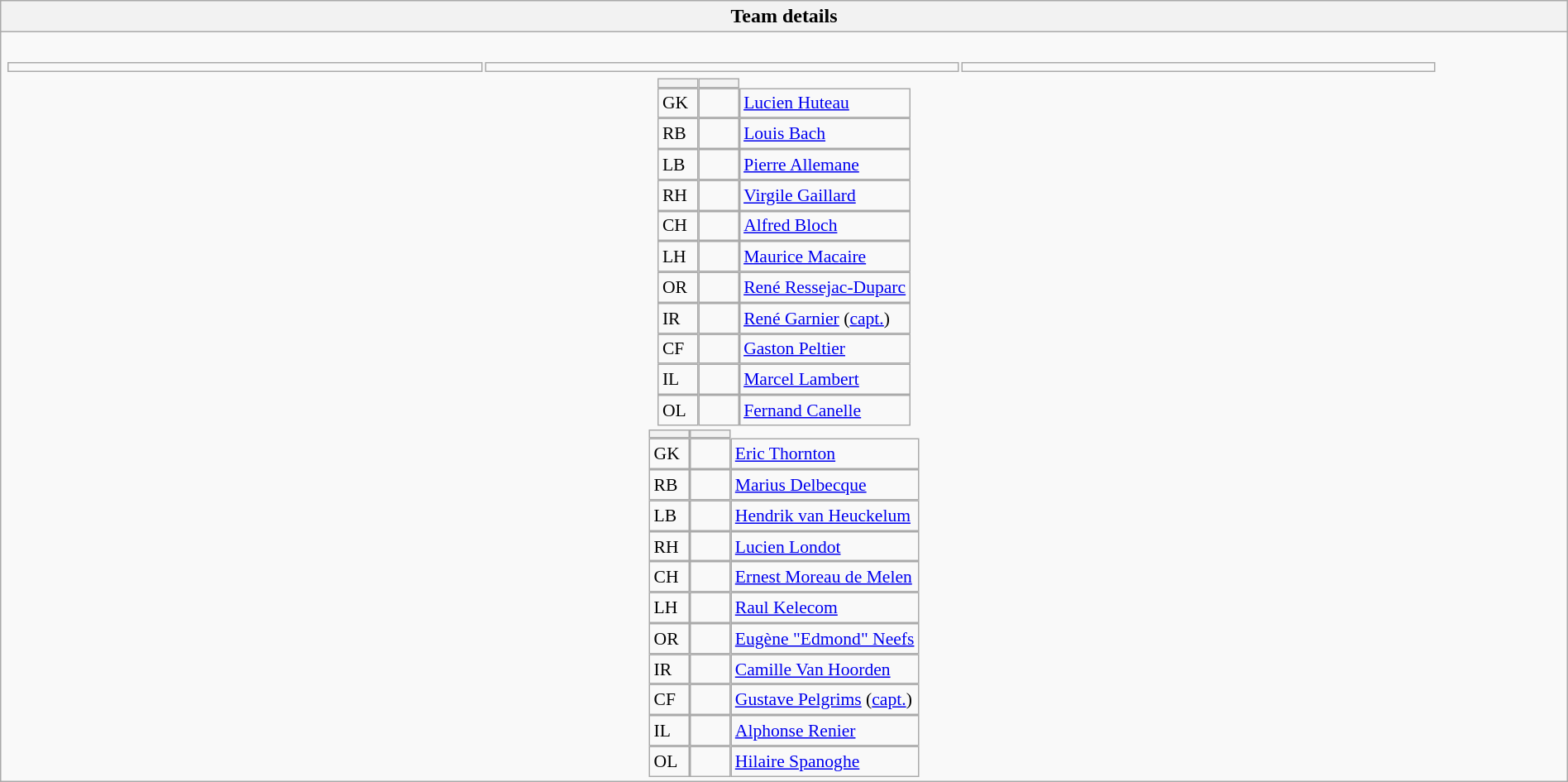<table style="width:100%" class="wikitable collapsible collapsed">
<tr>
<th>Team details</th>
</tr>
<tr>
<td><br><table width=92% |>
<tr>
<td></td>
<td></td>
<td></td>
</tr>
</table>

<table style="font-size:90%; margin:0.2em auto;" cellspacing="0" cellpadding="0">
<tr>
<th width="25"></th>
<th width="25"></th>
</tr>
<tr>
<td>GK</td>
<td></td>
<td><a href='#'>Lucien Huteau</a></td>
</tr>
<tr>
<td>RB</td>
<td></td>
<td><a href='#'>Louis Bach</a></td>
</tr>
<tr>
<td>LB</td>
<td></td>
<td><a href='#'>Pierre Allemane</a></td>
</tr>
<tr>
<td>RH</td>
<td></td>
<td><a href='#'>Virgile Gaillard</a></td>
</tr>
<tr>
<td>CH</td>
<td></td>
<td><a href='#'>Alfred Bloch</a></td>
</tr>
<tr>
<td>LH</td>
<td></td>
<td><a href='#'>Maurice Macaire</a></td>
</tr>
<tr>
<td>OR</td>
<td></td>
<td><a href='#'>René Ressejac-Duparc</a></td>
</tr>
<tr>
<td>IR</td>
<td></td>
<td><a href='#'>René Garnier</a> (<a href='#'>capt.</a>)</td>
</tr>
<tr>
<td>CF</td>
<td></td>
<td><a href='#'>Gaston Peltier</a></td>
</tr>
<tr>
<td>IL</td>
<td></td>
<td><a href='#'>Marcel Lambert</a></td>
</tr>
<tr>
<td>OL</td>
<td></td>
<td><a href='#'>Fernand Canelle</a></td>
</tr>
</table>
<table cellspacing="0" cellpadding="0" style="font-size:90%;margin:auto">
<tr>
<th width="25"></th>
<th width="25"></th>
</tr>
<tr>
<td>GK</td>
<td></td>
<td><a href='#'>Eric Thornton</a></td>
</tr>
<tr>
<td>RB</td>
<td></td>
<td><a href='#'>Marius Delbecque</a></td>
</tr>
<tr>
<td>LB</td>
<td></td>
<td><a href='#'>Hendrik van Heuckelum</a></td>
</tr>
<tr>
<td>RH</td>
<td></td>
<td><a href='#'>Lucien Londot</a></td>
</tr>
<tr>
<td>CH</td>
<td></td>
<td><a href='#'>Ernest Moreau de Melen</a></td>
</tr>
<tr>
<td>LH</td>
<td></td>
<td><a href='#'>Raul Kelecom</a></td>
</tr>
<tr>
<td>OR</td>
<td></td>
<td><a href='#'>Eugène "Edmond" Neefs</a></td>
</tr>
<tr>
<td>IR</td>
<td></td>
<td><a href='#'>Camille Van Hoorden</a></td>
</tr>
<tr>
<td>CF</td>
<td></td>
<td><a href='#'>Gustave Pelgrims</a> (<a href='#'>capt.</a>)</td>
</tr>
<tr>
<td>IL</td>
<td></td>
<td><a href='#'>Alphonse Renier</a></td>
</tr>
<tr>
<td>OL</td>
<td></td>
<td><a href='#'>Hilaire Spanoghe</a></td>
</tr>
<tr>
</tr>
</table>
</td>
</tr>
</table>
